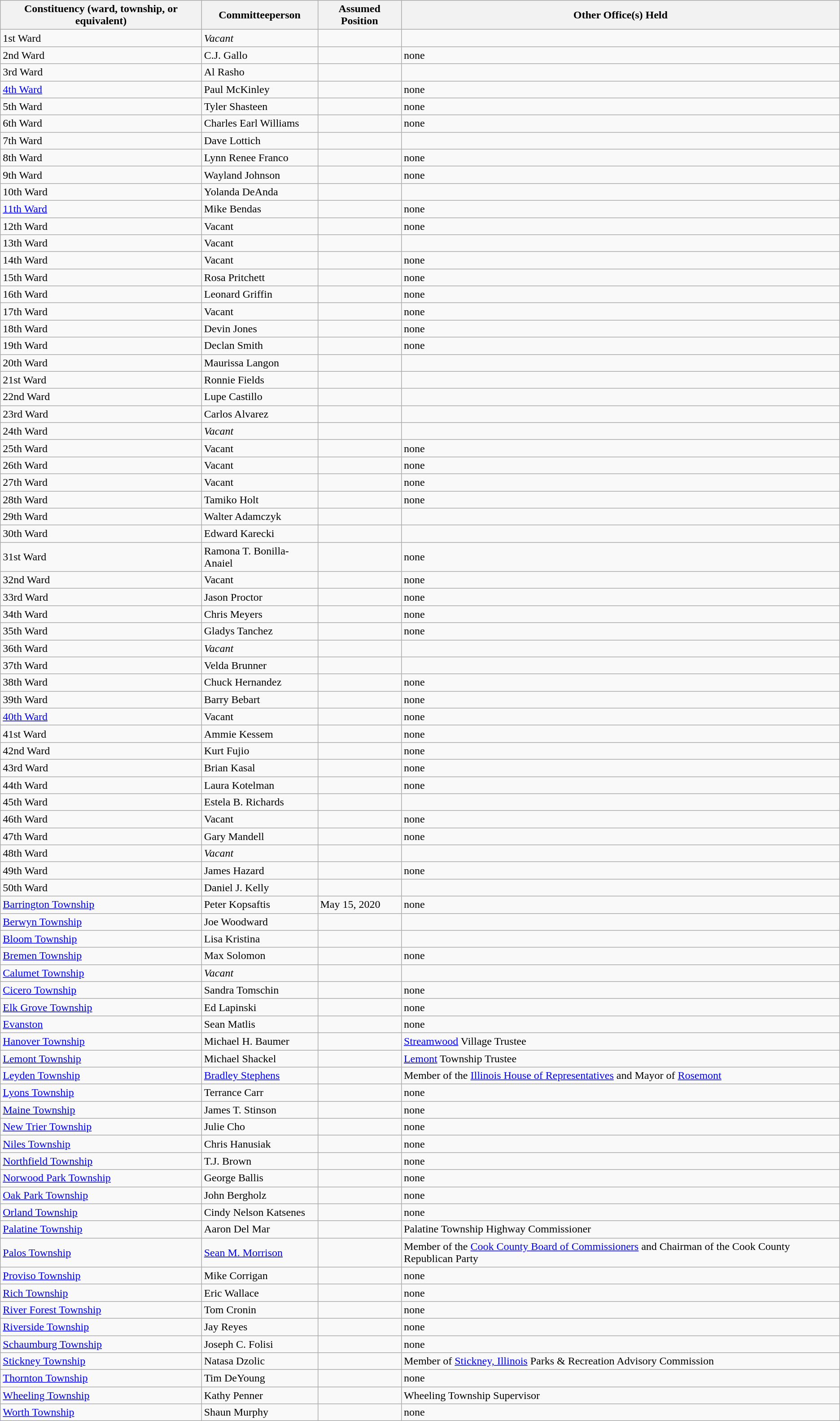<table class="wikitable sortable mw-collapsible mw-collapsed">
<tr>
<th>Constituency (ward, township, or equivalent)</th>
<th>Committeeperson</th>
<th>Assumed Position</th>
<th>Other Office(s) Held</th>
</tr>
<tr>
<td>1st Ward</td>
<td><em>Vacant</em></td>
<td></td>
<td></td>
</tr>
<tr>
<td>2nd Ward</td>
<td>C.J. Gallo</td>
<td></td>
<td>none</td>
</tr>
<tr>
<td>3rd Ward</td>
<td>Al Rasho</td>
<td></td>
<td></td>
</tr>
<tr>
<td><a href='#'>4th Ward</a></td>
<td>Paul McKinley</td>
<td></td>
<td>none</td>
</tr>
<tr>
<td>5th Ward</td>
<td>Tyler Shasteen</td>
<td></td>
<td>none</td>
</tr>
<tr>
<td>6th Ward</td>
<td>Charles Earl Williams</td>
<td></td>
<td>none</td>
</tr>
<tr>
<td>7th Ward</td>
<td>Dave Lottich</td>
<td></td>
<td></td>
</tr>
<tr>
<td>8th Ward</td>
<td>Lynn Renee Franco</td>
<td></td>
<td>none</td>
</tr>
<tr>
<td>9th Ward</td>
<td>Wayland Johnson</td>
<td></td>
<td>none</td>
</tr>
<tr>
<td>10th Ward</td>
<td>Yolanda DeAnda</td>
<td></td>
<td></td>
</tr>
<tr>
<td><a href='#'>11th Ward</a></td>
<td>Mike Bendas</td>
<td></td>
<td>none</td>
</tr>
<tr>
<td>12th Ward</td>
<td>Vacant</td>
<td></td>
<td>none</td>
</tr>
<tr>
<td>13th Ward</td>
<td>Vacant</td>
<td></td>
<td></td>
</tr>
<tr>
<td>14th Ward</td>
<td>Vacant</td>
<td></td>
<td>none</td>
</tr>
<tr>
<td>15th Ward</td>
<td>Rosa Pritchett</td>
<td></td>
<td>none</td>
</tr>
<tr>
<td>16th Ward</td>
<td>Leonard Griffin</td>
<td></td>
<td>none</td>
</tr>
<tr>
<td>17th Ward</td>
<td>Vacant</td>
<td></td>
<td>none</td>
</tr>
<tr>
<td>18th Ward</td>
<td>Devin Jones</td>
<td></td>
<td>none</td>
</tr>
<tr>
<td>19th Ward</td>
<td>Declan Smith</td>
<td></td>
<td>none</td>
</tr>
<tr>
<td>20th Ward</td>
<td>Maurissa Langon</td>
<td></td>
<td></td>
</tr>
<tr>
<td>21st Ward</td>
<td>Ronnie Fields</td>
<td></td>
<td></td>
</tr>
<tr>
<td>22nd Ward</td>
<td>Lupe Castillo</td>
<td></td>
<td></td>
</tr>
<tr>
<td>23rd Ward</td>
<td>Carlos Alvarez</td>
<td></td>
<td></td>
</tr>
<tr>
<td>24th Ward</td>
<td><em>Vacant</em></td>
<td></td>
<td></td>
</tr>
<tr>
<td>25th Ward</td>
<td>Vacant</td>
<td></td>
<td>none</td>
</tr>
<tr>
<td>26th Ward</td>
<td>Vacant</td>
<td></td>
<td>none</td>
</tr>
<tr>
<td>27th Ward</td>
<td>Vacant</td>
<td></td>
<td>none</td>
</tr>
<tr>
<td>28th Ward</td>
<td>Tamiko Holt</td>
<td></td>
<td>none</td>
</tr>
<tr>
<td>29th Ward</td>
<td>Walter Adamczyk</td>
<td></td>
<td></td>
</tr>
<tr>
<td>30th Ward</td>
<td>Edward Karecki</td>
<td></td>
<td></td>
</tr>
<tr>
<td>31st Ward</td>
<td>Ramona T. Bonilla-Anaiel</td>
<td></td>
<td>none</td>
</tr>
<tr>
<td>32nd Ward</td>
<td>Vacant</td>
<td></td>
<td>none</td>
</tr>
<tr>
<td>33rd Ward</td>
<td>Jason Proctor</td>
<td></td>
<td>none</td>
</tr>
<tr>
<td>34th Ward</td>
<td>Chris Meyers</td>
<td></td>
<td>none</td>
</tr>
<tr>
<td>35th Ward</td>
<td>Gladys Tanchez</td>
<td></td>
<td>none</td>
</tr>
<tr>
<td>36th Ward</td>
<td><em>Vacant</em></td>
<td></td>
<td></td>
</tr>
<tr>
<td>37th Ward</td>
<td>Velda Brunner</td>
<td></td>
<td></td>
</tr>
<tr>
<td>38th Ward</td>
<td>Chuck Hernandez</td>
<td></td>
<td>none</td>
</tr>
<tr>
<td>39th Ward</td>
<td>Barry Bebart</td>
<td></td>
<td>none</td>
</tr>
<tr>
<td><a href='#'>40th Ward</a></td>
<td>Vacant</td>
<td></td>
<td>none</td>
</tr>
<tr>
<td>41st Ward</td>
<td>Ammie Kessem</td>
<td></td>
<td>none</td>
</tr>
<tr>
<td>42nd Ward</td>
<td>Kurt Fujio</td>
<td></td>
<td>none</td>
</tr>
<tr>
<td>43rd Ward</td>
<td>Brian Kasal</td>
<td></td>
<td>none</td>
</tr>
<tr>
<td>44th Ward</td>
<td>Laura Kotelman</td>
<td></td>
<td>none</td>
</tr>
<tr>
<td>45th Ward</td>
<td>Estela B. Richards</td>
<td></td>
<td></td>
</tr>
<tr>
<td>46th Ward</td>
<td>Vacant</td>
<td></td>
<td>none</td>
</tr>
<tr>
<td>47th Ward</td>
<td>Gary Mandell</td>
<td></td>
<td>none</td>
</tr>
<tr>
<td>48th Ward</td>
<td><em>Vacant</em></td>
<td></td>
<td></td>
</tr>
<tr>
<td>49th Ward</td>
<td>James Hazard</td>
<td></td>
<td>none</td>
</tr>
<tr>
<td>50th Ward</td>
<td>Daniel J. Kelly</td>
<td></td>
<td></td>
</tr>
<tr>
<td><a href='#'>Barrington Township</a></td>
<td>Peter Kopsaftis</td>
<td>May 15, 2020</td>
<td>none</td>
</tr>
<tr>
<td><a href='#'>Berwyn Township</a></td>
<td>Joe Woodward</td>
<td></td>
<td></td>
</tr>
<tr>
<td><a href='#'>Bloom Township</a></td>
<td>Lisa Kristina</td>
<td></td>
<td></td>
</tr>
<tr>
<td><a href='#'>Bremen Township</a></td>
<td>Max Solomon</td>
<td></td>
<td>none</td>
</tr>
<tr>
<td><a href='#'>Calumet Township</a></td>
<td><em>Vacant</em></td>
<td></td>
<td></td>
</tr>
<tr>
<td><a href='#'>Cicero Township</a></td>
<td>Sandra Tomschin</td>
<td></td>
<td>none</td>
</tr>
<tr>
<td><a href='#'>Elk Grove Township</a></td>
<td>Ed Lapinski</td>
<td></td>
<td>none</td>
</tr>
<tr>
<td><a href='#'>Evanston</a></td>
<td>Sean Matlis</td>
<td></td>
<td>none</td>
</tr>
<tr>
<td><a href='#'>Hanover Township</a></td>
<td>Michael H. Baumer</td>
<td></td>
<td><a href='#'>Streamwood</a> Village Trustee</td>
</tr>
<tr>
<td><a href='#'>Lemont Township</a></td>
<td>Michael Shackel</td>
<td></td>
<td><a href='#'>Lemont</a> Township Trustee</td>
</tr>
<tr>
<td><a href='#'>Leyden Township</a></td>
<td><a href='#'>Bradley Stephens</a></td>
<td></td>
<td>Member of the <a href='#'>Illinois House of Representatives</a> and Mayor of <a href='#'>Rosemont</a></td>
</tr>
<tr>
<td><a href='#'>Lyons Township</a></td>
<td>Terrance Carr</td>
<td></td>
<td>none</td>
</tr>
<tr>
<td><a href='#'>Maine Township</a></td>
<td>James T. Stinson</td>
<td></td>
<td>none</td>
</tr>
<tr>
<td><a href='#'>New Trier Township</a></td>
<td>Julie Cho</td>
<td></td>
<td>none</td>
</tr>
<tr>
<td><a href='#'>Niles Township</a></td>
<td>Chris Hanusiak</td>
<td></td>
<td>none</td>
</tr>
<tr>
<td><a href='#'>Northfield Township</a></td>
<td>T.J. Brown</td>
<td></td>
<td>none</td>
</tr>
<tr>
<td><a href='#'>Norwood Park Township</a></td>
<td>George Ballis</td>
<td></td>
<td>none</td>
</tr>
<tr>
<td><a href='#'>Oak Park Township</a></td>
<td>John Bergholz</td>
<td></td>
<td>none</td>
</tr>
<tr>
<td><a href='#'>Orland Township</a></td>
<td>Cindy Nelson Katsenes</td>
<td></td>
<td>none</td>
</tr>
<tr>
<td><a href='#'>Palatine Township</a></td>
<td>Aaron Del Mar</td>
<td></td>
<td>Palatine Township Highway Commissioner</td>
</tr>
<tr>
<td><a href='#'>Palos Township</a></td>
<td><a href='#'>Sean M. Morrison</a></td>
<td></td>
<td>Member of the <a href='#'>Cook County Board of Commissioners</a> and Chairman of the Cook County Republican Party</td>
</tr>
<tr>
<td><a href='#'>Proviso Township</a></td>
<td>Mike Corrigan</td>
<td></td>
<td>none</td>
</tr>
<tr>
<td><a href='#'>Rich Township</a></td>
<td>Eric Wallace</td>
<td></td>
<td>none</td>
</tr>
<tr>
<td><a href='#'>River Forest Township</a></td>
<td>Tom Cronin</td>
<td></td>
<td>none</td>
</tr>
<tr>
<td><a href='#'>Riverside Township</a></td>
<td>Jay Reyes</td>
<td></td>
<td>none</td>
</tr>
<tr>
<td><a href='#'>Schaumburg Township</a></td>
<td>Joseph C. Folisi</td>
<td></td>
<td>none</td>
</tr>
<tr>
<td><a href='#'>Stickney Township</a></td>
<td>Natasa Dzolic</td>
<td></td>
<td>Member of <a href='#'>Stickney, Illinois</a> Parks & Recreation Advisory Commission</td>
</tr>
<tr>
<td><a href='#'>Thornton Township</a></td>
<td>Tim DeYoung</td>
<td></td>
<td>none</td>
</tr>
<tr>
<td><a href='#'>Wheeling Township</a></td>
<td>Kathy Penner</td>
<td></td>
<td>Wheeling Township Supervisor</td>
</tr>
<tr>
<td><a href='#'>Worth Township</a></td>
<td>Shaun Murphy</td>
<td></td>
<td>none</td>
</tr>
</table>
